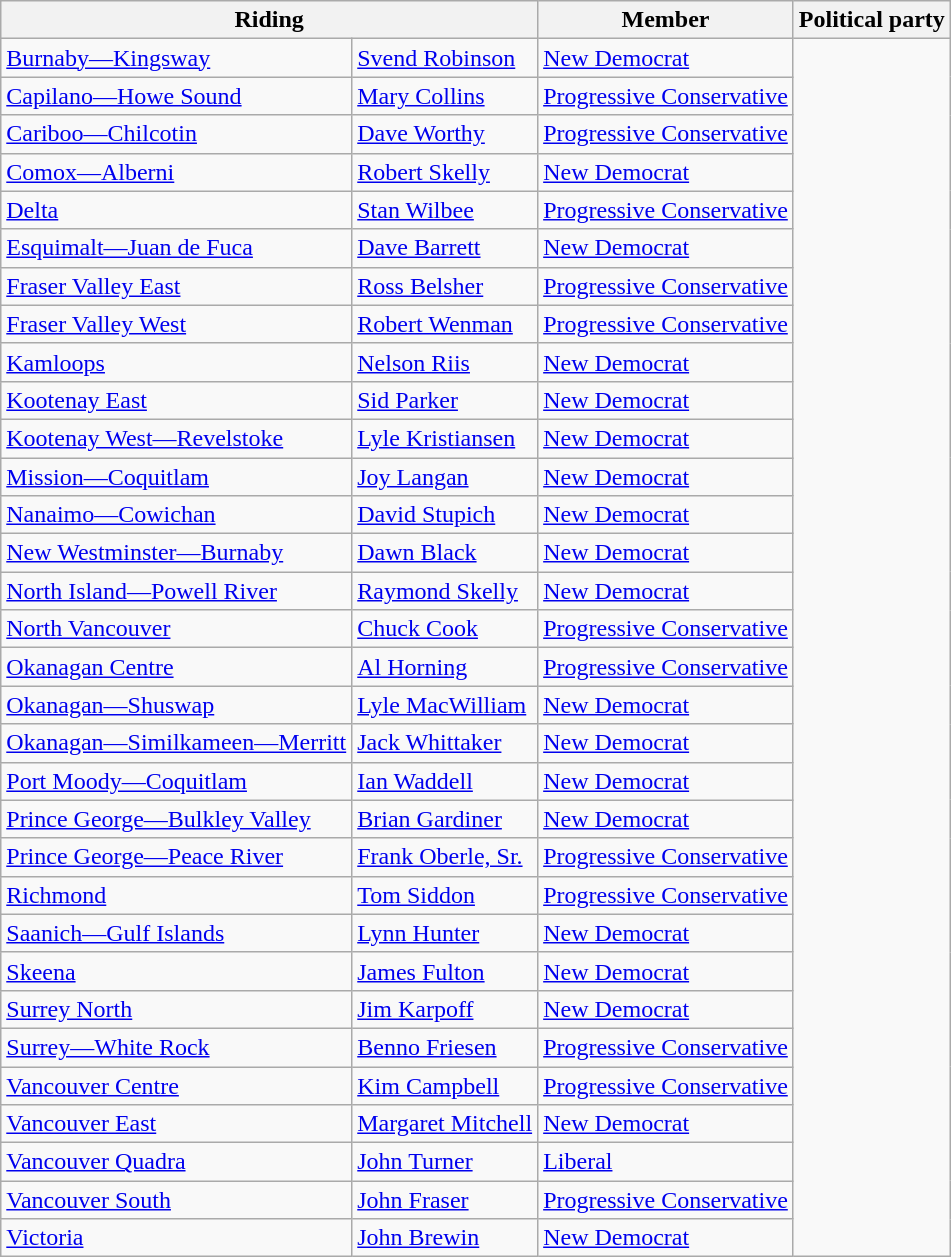<table class=wikitable>
<tr>
<th colspan="2">Riding</th>
<th>Member</th>
<th>Political party</th>
</tr>
<tr>
<td><a href='#'>Burnaby—Kingsway</a></td>
<td><a href='#'>Svend Robinson</a></td>
<td><a href='#'>New Democrat</a></td>
</tr>
<tr>
<td><a href='#'>Capilano—Howe Sound</a></td>
<td><a href='#'>Mary Collins</a></td>
<td><a href='#'>Progressive Conservative</a></td>
</tr>
<tr>
<td><a href='#'>Cariboo—Chilcotin</a></td>
<td><a href='#'>Dave Worthy</a></td>
<td><a href='#'>Progressive Conservative</a></td>
</tr>
<tr>
<td><a href='#'>Comox—Alberni</a></td>
<td><a href='#'>Robert Skelly</a></td>
<td><a href='#'>New Democrat</a></td>
</tr>
<tr>
<td><a href='#'>Delta</a></td>
<td><a href='#'>Stan Wilbee</a></td>
<td><a href='#'>Progressive Conservative</a></td>
</tr>
<tr>
<td><a href='#'>Esquimalt—Juan de Fuca</a></td>
<td><a href='#'>Dave Barrett</a></td>
<td><a href='#'>New Democrat</a></td>
</tr>
<tr>
<td><a href='#'>Fraser Valley East</a></td>
<td><a href='#'>Ross Belsher</a></td>
<td><a href='#'>Progressive Conservative</a></td>
</tr>
<tr>
<td><a href='#'>Fraser Valley West</a></td>
<td><a href='#'>Robert Wenman</a></td>
<td><a href='#'>Progressive Conservative</a></td>
</tr>
<tr>
<td><a href='#'>Kamloops</a></td>
<td><a href='#'>Nelson Riis</a></td>
<td><a href='#'>New Democrat</a></td>
</tr>
<tr>
<td><a href='#'>Kootenay East</a></td>
<td><a href='#'>Sid Parker</a></td>
<td><a href='#'>New Democrat</a></td>
</tr>
<tr>
<td><a href='#'>Kootenay West—Revelstoke</a></td>
<td><a href='#'>Lyle Kristiansen</a></td>
<td><a href='#'>New Democrat</a></td>
</tr>
<tr>
<td><a href='#'>Mission—Coquitlam</a></td>
<td><a href='#'>Joy Langan</a></td>
<td><a href='#'>New Democrat</a></td>
</tr>
<tr>
<td><a href='#'>Nanaimo—Cowichan</a></td>
<td><a href='#'>David Stupich</a></td>
<td><a href='#'>New Democrat</a></td>
</tr>
<tr>
<td><a href='#'>New Westminster—Burnaby</a></td>
<td><a href='#'>Dawn Black</a></td>
<td><a href='#'>New Democrat</a></td>
</tr>
<tr>
<td><a href='#'>North Island—Powell River</a></td>
<td><a href='#'>Raymond Skelly</a></td>
<td><a href='#'>New Democrat</a></td>
</tr>
<tr>
<td><a href='#'>North Vancouver</a></td>
<td><a href='#'>Chuck Cook</a></td>
<td><a href='#'>Progressive Conservative</a></td>
</tr>
<tr>
<td><a href='#'>Okanagan Centre</a></td>
<td><a href='#'>Al Horning</a></td>
<td><a href='#'>Progressive Conservative</a></td>
</tr>
<tr>
<td><a href='#'>Okanagan—Shuswap</a></td>
<td><a href='#'>Lyle MacWilliam</a></td>
<td><a href='#'>New Democrat</a></td>
</tr>
<tr>
<td><a href='#'>Okanagan—Similkameen—Merritt</a></td>
<td><a href='#'>Jack Whittaker</a></td>
<td><a href='#'>New Democrat</a></td>
</tr>
<tr>
<td><a href='#'>Port Moody—Coquitlam</a></td>
<td><a href='#'>Ian Waddell</a></td>
<td><a href='#'>New Democrat</a></td>
</tr>
<tr>
<td><a href='#'>Prince George—Bulkley Valley</a></td>
<td><a href='#'>Brian Gardiner</a></td>
<td><a href='#'>New Democrat</a></td>
</tr>
<tr>
<td><a href='#'>Prince George—Peace River</a></td>
<td><a href='#'>Frank Oberle, Sr.</a></td>
<td><a href='#'>Progressive Conservative</a></td>
</tr>
<tr>
<td><a href='#'>Richmond</a></td>
<td><a href='#'>Tom Siddon</a></td>
<td><a href='#'>Progressive Conservative</a></td>
</tr>
<tr>
<td><a href='#'>Saanich—Gulf Islands</a></td>
<td><a href='#'>Lynn Hunter</a></td>
<td><a href='#'>New Democrat</a></td>
</tr>
<tr>
<td><a href='#'>Skeena</a></td>
<td><a href='#'>James Fulton</a></td>
<td><a href='#'>New Democrat</a></td>
</tr>
<tr>
<td><a href='#'>Surrey North</a></td>
<td><a href='#'>Jim Karpoff</a></td>
<td><a href='#'>New Democrat</a></td>
</tr>
<tr>
<td><a href='#'>Surrey—White Rock</a></td>
<td><a href='#'>Benno Friesen</a></td>
<td><a href='#'>Progressive Conservative</a></td>
</tr>
<tr>
<td><a href='#'>Vancouver Centre</a></td>
<td><a href='#'>Kim Campbell</a></td>
<td><a href='#'>Progressive Conservative</a></td>
</tr>
<tr>
<td><a href='#'>Vancouver East</a></td>
<td><a href='#'>Margaret Mitchell</a></td>
<td><a href='#'>New Democrat</a></td>
</tr>
<tr>
<td><a href='#'>Vancouver Quadra</a></td>
<td><a href='#'>John Turner</a></td>
<td><a href='#'>Liberal</a></td>
</tr>
<tr>
<td><a href='#'>Vancouver South</a></td>
<td><a href='#'>John Fraser</a></td>
<td><a href='#'>Progressive Conservative</a></td>
</tr>
<tr>
<td><a href='#'>Victoria</a></td>
<td><a href='#'>John Brewin</a></td>
<td><a href='#'>New Democrat</a></td>
</tr>
</table>
